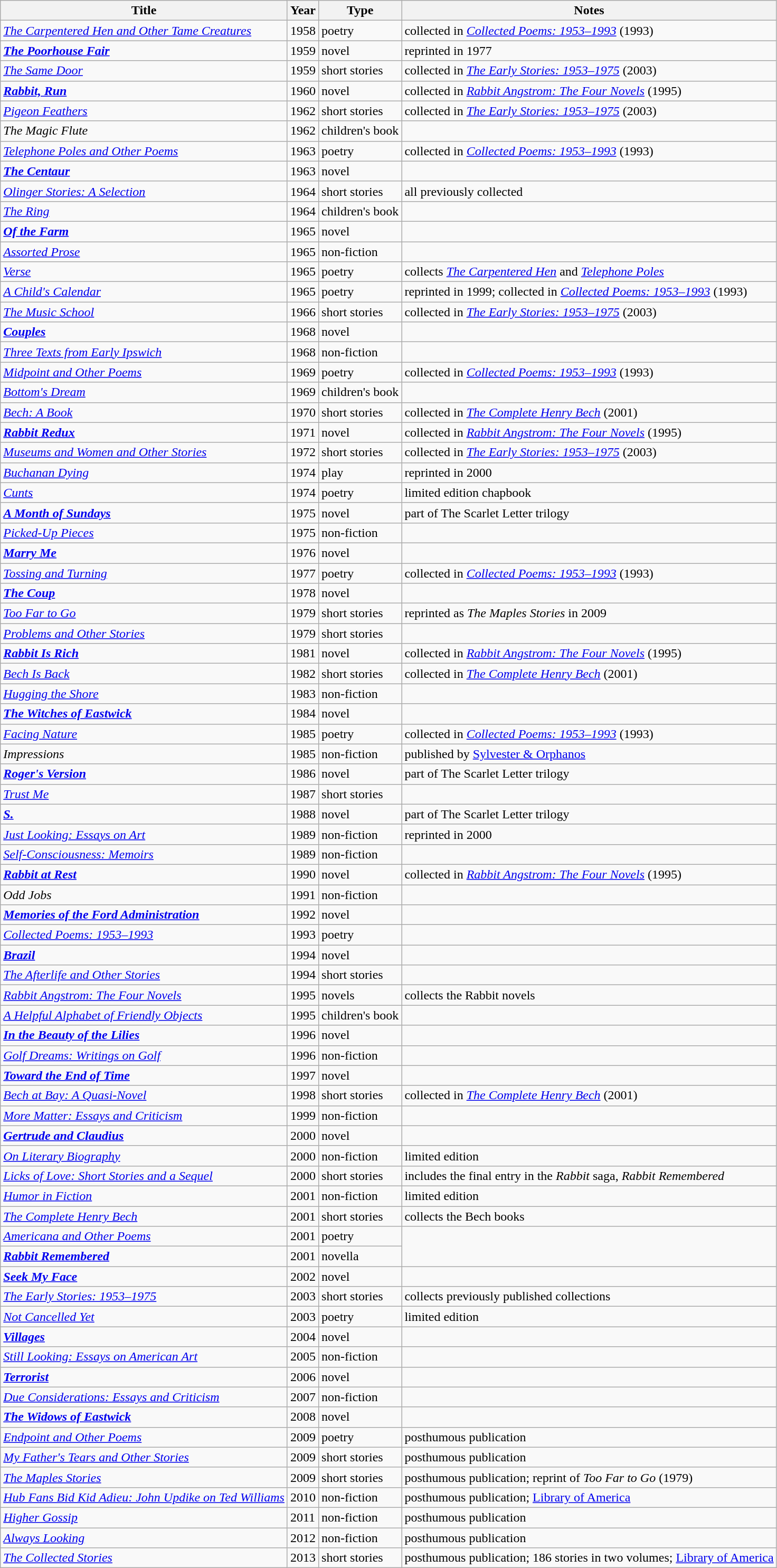<table class="wikitable sortable" border="1">
<tr>
<th>Title</th>
<th>Year</th>
<th>Type</th>
<th>Notes</th>
</tr>
<tr>
<td><em><a href='#'>The Carpentered Hen and Other Tame Creatures</a></em></td>
<td>1958</td>
<td>poetry</td>
<td>collected in <em><a href='#'>Collected Poems: 1953–1993</a></em> (1993)</td>
</tr>
<tr>
<td><strong><em><a href='#'>The Poorhouse Fair</a></em></strong></td>
<td>1959</td>
<td>novel</td>
<td>reprinted in 1977</td>
</tr>
<tr>
<td><em><a href='#'>The Same Door</a></em></td>
<td>1959</td>
<td>short stories</td>
<td>collected in <em><a href='#'>The Early Stories: 1953–1975</a></em> (2003)</td>
</tr>
<tr>
<td><strong><em><a href='#'>Rabbit, Run</a></em></strong></td>
<td>1960</td>
<td>novel</td>
<td>collected in <em><a href='#'>Rabbit Angstrom: The Four Novels</a></em> (1995)</td>
</tr>
<tr>
<td><em><a href='#'>Pigeon Feathers</a></em></td>
<td>1962</td>
<td>short stories</td>
<td>collected in <em><a href='#'>The Early Stories: 1953–1975</a></em> (2003)</td>
</tr>
<tr>
<td><em>The Magic Flute</em></td>
<td>1962</td>
<td>children's book</td>
<td></td>
</tr>
<tr>
<td><em><a href='#'>Telephone Poles and Other Poems</a></em></td>
<td>1963</td>
<td>poetry</td>
<td>collected in <em><a href='#'>Collected Poems: 1953–1993</a></em> (1993)</td>
</tr>
<tr>
<td><strong><em><a href='#'>The Centaur</a></em></strong></td>
<td>1963</td>
<td>novel</td>
<td></td>
</tr>
<tr>
<td><em><a href='#'>Olinger Stories: A Selection</a></em></td>
<td>1964</td>
<td>short stories</td>
<td>all previously collected</td>
</tr>
<tr>
<td><em><a href='#'>The Ring</a></em></td>
<td>1964</td>
<td>children's book</td>
<td></td>
</tr>
<tr>
<td><strong><em><a href='#'>Of the Farm</a></em></strong></td>
<td>1965</td>
<td>novel</td>
<td></td>
</tr>
<tr>
<td><em><a href='#'>Assorted Prose</a></em></td>
<td>1965</td>
<td>non-fiction</td>
<td></td>
</tr>
<tr>
<td><em><a href='#'>Verse</a></em></td>
<td>1965</td>
<td>poetry</td>
<td>collects <em><a href='#'>The Carpentered Hen</a></em> and <em><a href='#'>Telephone Poles</a></em></td>
</tr>
<tr>
<td><em><a href='#'>A Child's Calendar</a></em></td>
<td>1965</td>
<td>poetry</td>
<td>reprinted in 1999; collected in <em><a href='#'>Collected Poems: 1953–1993</a></em> (1993)</td>
</tr>
<tr>
<td><em><a href='#'>The Music School</a></em></td>
<td>1966</td>
<td>short stories</td>
<td>collected in <em><a href='#'>The Early Stories: 1953–1975</a></em> (2003)</td>
</tr>
<tr>
<td><strong><em><a href='#'>Couples</a></em></strong></td>
<td>1968</td>
<td>novel</td>
<td></td>
</tr>
<tr>
<td><em><a href='#'>Three Texts from Early Ipswich</a></em></td>
<td>1968</td>
<td>non-fiction</td>
<td></td>
</tr>
<tr>
<td><em><a href='#'>Midpoint and Other Poems</a></em></td>
<td>1969</td>
<td>poetry</td>
<td>collected in <em><a href='#'>Collected Poems: 1953–1993</a></em> (1993)</td>
</tr>
<tr>
<td><em><a href='#'>Bottom's Dream</a></em></td>
<td>1969</td>
<td>children's book</td>
<td></td>
</tr>
<tr>
<td><em><a href='#'>Bech: A Book</a></em></td>
<td>1970</td>
<td>short stories</td>
<td>collected in <em><a href='#'>The Complete Henry Bech</a></em> (2001)</td>
</tr>
<tr>
<td><strong><em><a href='#'>Rabbit Redux</a></em></strong></td>
<td>1971</td>
<td>novel</td>
<td>collected in <em><a href='#'>Rabbit Angstrom: The Four Novels</a></em> (1995)</td>
</tr>
<tr>
<td><em><a href='#'>Museums and Women and Other Stories</a></em></td>
<td>1972</td>
<td>short stories</td>
<td>collected in <em><a href='#'>The Early Stories: 1953–1975</a></em> (2003)</td>
</tr>
<tr>
<td><em><a href='#'>Buchanan Dying</a></em></td>
<td>1974</td>
<td>play</td>
<td>reprinted in 2000</td>
</tr>
<tr>
<td><em><a href='#'>Cunts</a></em></td>
<td>1974</td>
<td>poetry</td>
<td>limited edition chapbook</td>
</tr>
<tr>
<td><strong><em><a href='#'>A Month of Sundays</a></em></strong></td>
<td>1975</td>
<td>novel</td>
<td>part of The Scarlet Letter trilogy</td>
</tr>
<tr>
<td><em><a href='#'>Picked-Up Pieces</a></em></td>
<td>1975</td>
<td>non-fiction</td>
<td></td>
</tr>
<tr>
<td><strong><em><a href='#'>Marry Me</a></em></strong></td>
<td>1976</td>
<td>novel</td>
<td></td>
</tr>
<tr>
<td><em><a href='#'>Tossing and Turning</a></em></td>
<td>1977</td>
<td>poetry</td>
<td>collected in <em><a href='#'>Collected Poems: 1953–1993</a></em> (1993)</td>
</tr>
<tr>
<td><strong><em><a href='#'>The Coup</a></em></strong></td>
<td>1978</td>
<td>novel</td>
<td></td>
</tr>
<tr>
<td><em><a href='#'>Too Far to Go</a></em></td>
<td>1979</td>
<td>short stories</td>
<td>reprinted as <em>The Maples Stories</em> in 2009</td>
</tr>
<tr>
<td><em><a href='#'>Problems and Other Stories</a></em></td>
<td>1979</td>
<td>short stories</td>
<td></td>
</tr>
<tr>
<td><strong><em><a href='#'>Rabbit Is Rich</a></em></strong></td>
<td>1981</td>
<td>novel</td>
<td>collected in <em><a href='#'>Rabbit Angstrom: The Four Novels</a></em> (1995)</td>
</tr>
<tr>
<td><em><a href='#'>Bech Is Back</a></em></td>
<td>1982</td>
<td>short stories</td>
<td>collected in <em><a href='#'>The Complete Henry Bech</a></em> (2001)</td>
</tr>
<tr>
<td><em><a href='#'>Hugging the Shore</a></em></td>
<td>1983</td>
<td>non-fiction</td>
<td></td>
</tr>
<tr>
<td><strong><em><a href='#'>The Witches of Eastwick</a></em></strong></td>
<td>1984</td>
<td>novel</td>
<td></td>
</tr>
<tr>
<td><em><a href='#'>Facing Nature</a></em></td>
<td>1985</td>
<td>poetry</td>
<td>collected in <em><a href='#'>Collected Poems: 1953–1993</a></em> (1993)</td>
</tr>
<tr>
<td><em>Impressions</em></td>
<td>1985</td>
<td>non-fiction</td>
<td>published by <a href='#'>Sylvester & Orphanos</a></td>
</tr>
<tr>
<td><strong><em><a href='#'>Roger's Version</a></em></strong></td>
<td>1986</td>
<td>novel</td>
<td>part of The Scarlet Letter trilogy</td>
</tr>
<tr>
<td><em><a href='#'>Trust Me</a></em></td>
<td>1987</td>
<td>short stories</td>
<td></td>
</tr>
<tr>
<td><strong><em><a href='#'>S.</a></em></strong></td>
<td>1988</td>
<td>novel</td>
<td>part of The Scarlet Letter trilogy</td>
</tr>
<tr>
<td><em><a href='#'>Just Looking: Essays on Art</a></em></td>
<td>1989</td>
<td>non-fiction</td>
<td>reprinted in 2000</td>
</tr>
<tr>
<td><em><a href='#'>Self-Consciousness: Memoirs</a></em></td>
<td>1989</td>
<td>non-fiction</td>
<td></td>
</tr>
<tr>
<td><strong><em><a href='#'>Rabbit at Rest</a></em></strong></td>
<td>1990</td>
<td>novel</td>
<td>collected in <em><a href='#'>Rabbit Angstrom: The Four Novels</a></em> (1995)</td>
</tr>
<tr>
<td><em>Odd Jobs</em></td>
<td>1991</td>
<td>non-fiction</td>
<td></td>
</tr>
<tr>
<td><strong><em><a href='#'>Memories of the Ford Administration</a></em></strong></td>
<td>1992</td>
<td>novel</td>
<td></td>
</tr>
<tr>
<td><em><a href='#'>Collected Poems: 1953–1993</a></em></td>
<td>1993</td>
<td>poetry</td>
<td></td>
</tr>
<tr>
<td><strong><em><a href='#'>Brazil</a></em></strong></td>
<td>1994</td>
<td>novel</td>
<td></td>
</tr>
<tr>
<td><em><a href='#'>The Afterlife and Other Stories</a></em></td>
<td>1994</td>
<td>short stories</td>
<td></td>
</tr>
<tr>
<td><em><a href='#'>Rabbit Angstrom: The Four Novels</a></em></td>
<td>1995</td>
<td>novels</td>
<td>collects the Rabbit novels</td>
</tr>
<tr>
<td><em><a href='#'>A Helpful Alphabet of Friendly Objects</a></em></td>
<td>1995</td>
<td>children's book</td>
<td></td>
</tr>
<tr>
<td><strong><em><a href='#'>In the Beauty of the Lilies</a></em></strong></td>
<td>1996</td>
<td>novel</td>
<td></td>
</tr>
<tr>
<td><em><a href='#'>Golf Dreams: Writings on Golf</a></em></td>
<td>1996</td>
<td>non-fiction</td>
<td></td>
</tr>
<tr>
<td><strong><em><a href='#'>Toward the End of Time</a></em></strong></td>
<td>1997</td>
<td>novel</td>
<td></td>
</tr>
<tr>
<td><em><a href='#'>Bech at Bay: A Quasi-Novel</a></em></td>
<td>1998</td>
<td>short stories</td>
<td>collected in <em><a href='#'>The Complete Henry Bech</a></em> (2001)</td>
</tr>
<tr>
<td><em><a href='#'>More Matter: Essays and Criticism</a></em></td>
<td>1999</td>
<td>non-fiction</td>
<td></td>
</tr>
<tr>
<td><strong><em><a href='#'>Gertrude and Claudius</a></em></strong></td>
<td>2000</td>
<td>novel</td>
<td></td>
</tr>
<tr>
<td><em><a href='#'>On Literary Biography</a></em></td>
<td>2000</td>
<td>non-fiction</td>
<td>limited edition</td>
</tr>
<tr>
<td><em><a href='#'>Licks of Love: Short Stories and a Sequel</a></em></td>
<td>2000</td>
<td>short stories</td>
<td>includes the final entry in the <em>Rabbit</em> saga, <em>Rabbit Remembered</em></td>
</tr>
<tr>
<td><em><a href='#'>Humor in Fiction</a></em></td>
<td>2001</td>
<td>non-fiction</td>
<td>limited edition</td>
</tr>
<tr>
<td><em><a href='#'>The Complete Henry Bech</a></em></td>
<td>2001</td>
<td>short stories</td>
<td>collects the Bech books</td>
</tr>
<tr>
<td><em><a href='#'>Americana and Other Poems</a></em></td>
<td>2001</td>
<td>poetry</td>
</tr>
<tr>
<td><strong><em><a href='#'>Rabbit Remembered</a></em></strong></td>
<td>2001</td>
<td>novella</td>
</tr>
<tr>
<td><strong><em><a href='#'>Seek My Face</a></em></strong></td>
<td>2002</td>
<td>novel</td>
<td></td>
</tr>
<tr>
<td><em><a href='#'>The Early Stories: 1953–1975</a></em></td>
<td>2003</td>
<td>short stories</td>
<td>collects previously published collections</td>
</tr>
<tr>
<td><em><a href='#'>Not Cancelled Yet</a></em></td>
<td>2003</td>
<td>poetry</td>
<td>limited edition</td>
</tr>
<tr>
<td><strong><em><a href='#'>Villages</a></em></strong></td>
<td>2004</td>
<td>novel</td>
<td></td>
</tr>
<tr>
<td><em><a href='#'>Still Looking: Essays on American Art</a></em></td>
<td>2005</td>
<td>non-fiction</td>
<td></td>
</tr>
<tr>
<td><strong><em><a href='#'>Terrorist</a></em></strong></td>
<td>2006</td>
<td>novel</td>
<td></td>
</tr>
<tr>
<td><em><a href='#'>Due Considerations: Essays and Criticism</a></em></td>
<td>2007</td>
<td>non-fiction</td>
<td></td>
</tr>
<tr>
<td><strong><em><a href='#'>The Widows of Eastwick</a></em></strong></td>
<td>2008</td>
<td>novel</td>
<td></td>
</tr>
<tr>
<td><em><a href='#'>Endpoint and Other Poems</a></em></td>
<td>2009</td>
<td>poetry</td>
<td>posthumous publication</td>
</tr>
<tr>
<td><em><a href='#'>My Father's Tears and Other Stories</a></em></td>
<td>2009</td>
<td>short stories</td>
<td>posthumous publication</td>
</tr>
<tr>
<td><em><a href='#'>The Maples Stories</a></em></td>
<td>2009</td>
<td>short stories</td>
<td>posthumous publication; reprint of <em>Too Far to Go</em> (1979)</td>
</tr>
<tr>
<td><em><a href='#'>Hub Fans Bid Kid Adieu: John Updike on Ted Williams</a></em></td>
<td>2010</td>
<td>non-fiction</td>
<td>posthumous publication; <a href='#'>Library of America</a></td>
</tr>
<tr>
<td><em><a href='#'>Higher Gossip</a></em></td>
<td>2011</td>
<td>non-fiction</td>
<td>posthumous publication</td>
</tr>
<tr>
<td><em><a href='#'>Always Looking</a></em></td>
<td>2012</td>
<td>non-fiction</td>
<td>posthumous publication</td>
</tr>
<tr>
<td><em><a href='#'>The Collected Stories</a></em></td>
<td>2013</td>
<td>short stories</td>
<td>posthumous publication; 186 stories in two volumes; <a href='#'>Library of America</a></td>
</tr>
</table>
